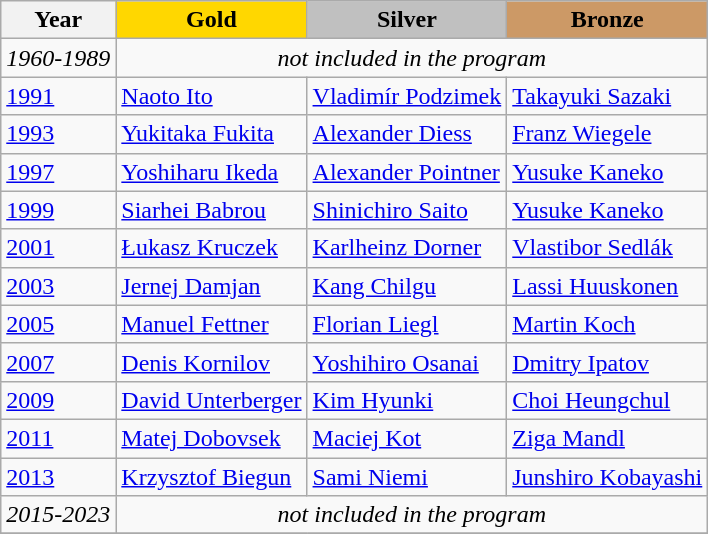<table class="wikitable">
<tr>
<th>Year</th>
<td align=center bgcolor=gold><strong>Gold</strong></td>
<td align=center bgcolor=silver><strong>Silver</strong></td>
<td align=center bgcolor=cc9966><strong>Bronze</strong></td>
</tr>
<tr>
<td><em>1960-1989</em></td>
<td colspan=3 align=center><em>not included in the program</em></td>
</tr>
<tr>
<td><a href='#'>1991</a></td>
<td> <a href='#'>Naoto Ito</a></td>
<td> <a href='#'>Vladimír Podzimek</a></td>
<td> <a href='#'>Takayuki Sazaki</a></td>
</tr>
<tr>
<td><a href='#'>1993</a></td>
<td> <a href='#'>Yukitaka Fukita</a></td>
<td> <a href='#'>Alexander Diess</a></td>
<td> <a href='#'>Franz Wiegele</a></td>
</tr>
<tr>
<td><a href='#'>1997</a></td>
<td> <a href='#'>Yoshiharu Ikeda</a></td>
<td> <a href='#'>Alexander Pointner</a></td>
<td> <a href='#'>Yusuke Kaneko</a></td>
</tr>
<tr>
<td><a href='#'>1999</a></td>
<td> <a href='#'>Siarhei Babrou</a></td>
<td> <a href='#'>Shinichiro Saito</a></td>
<td> <a href='#'>Yusuke Kaneko</a></td>
</tr>
<tr>
<td><a href='#'>2001</a></td>
<td> <a href='#'>Łukasz Kruczek</a></td>
<td> <a href='#'>Karlheinz Dorner</a></td>
<td> <a href='#'>Vlastibor Sedlák</a></td>
</tr>
<tr>
<td><a href='#'>2003</a></td>
<td> <a href='#'>Jernej Damjan</a></td>
<td> <a href='#'>Kang Chilgu</a></td>
<td> <a href='#'>Lassi Huuskonen</a></td>
</tr>
<tr>
<td><a href='#'>2005</a></td>
<td> <a href='#'>Manuel Fettner</a></td>
<td> <a href='#'>Florian Liegl</a></td>
<td> <a href='#'>Martin Koch</a></td>
</tr>
<tr>
<td><a href='#'>2007</a></td>
<td> <a href='#'>Denis Kornilov</a></td>
<td> <a href='#'>Yoshihiro Osanai</a></td>
<td> <a href='#'>Dmitry Ipatov</a></td>
</tr>
<tr>
<td><a href='#'>2009</a></td>
<td> <a href='#'>David Unterberger</a></td>
<td> <a href='#'>Kim Hyunki</a></td>
<td> <a href='#'>Choi Heungchul</a></td>
</tr>
<tr>
<td><a href='#'>2011</a></td>
<td> <a href='#'>Matej Dobovsek</a></td>
<td> <a href='#'>Maciej Kot</a></td>
<td> <a href='#'>Ziga Mandl</a></td>
</tr>
<tr>
<td><a href='#'>2013</a></td>
<td> <a href='#'>Krzysztof Biegun</a></td>
<td> <a href='#'>Sami Niemi</a></td>
<td> <a href='#'>Junshiro Kobayashi</a></td>
</tr>
<tr>
<td><em>2015-2023</em></td>
<td colspan=3 align=center><em>not included in the program</em></td>
</tr>
<tr>
</tr>
</table>
